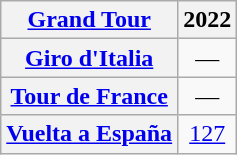<table class="wikitable plainrowheaders">
<tr>
<th scope="col"><a href='#'>Grand Tour</a></th>
<th scope="col">2022</th>
</tr>
<tr style="text-align:center;">
<th scope="row"> <a href='#'>Giro d'Italia</a></th>
<td>—</td>
</tr>
<tr style="text-align:center;">
<th scope="row"> <a href='#'>Tour de France</a></th>
<td>—</td>
</tr>
<tr style="text-align:center;">
<th scope="row"> <a href='#'>Vuelta a España</a></th>
<td><a href='#'>127</a></td>
</tr>
</table>
